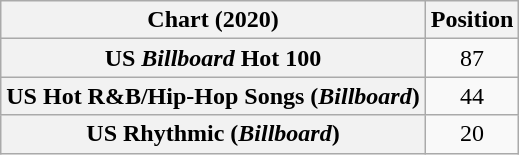<table class="wikitable sortable plainrowheaders" style="text-align:center">
<tr>
<th scope="col">Chart (2020)</th>
<th scope="col">Position</th>
</tr>
<tr>
<th scope="row">US <em>Billboard</em> Hot 100</th>
<td>87</td>
</tr>
<tr>
<th scope="row">US Hot R&B/Hip-Hop Songs (<em>Billboard</em>)</th>
<td>44</td>
</tr>
<tr>
<th scope="row">US Rhythmic (<em>Billboard</em>)<br></th>
<td>20</td>
</tr>
</table>
